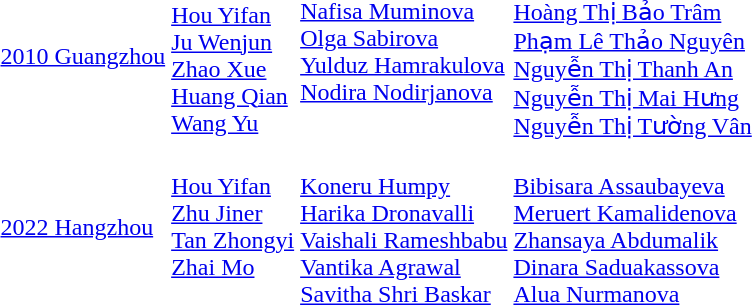<table>
<tr>
<td><a href='#'>2010 Guangzhou</a></td>
<td><br><a href='#'>Hou Yifan</a><br><a href='#'>Ju Wenjun</a><br><a href='#'>Zhao Xue</a><br><a href='#'>Huang Qian</a><br><a href='#'>Wang Yu</a></td>
<td valign="top"><br><a href='#'>Nafisa Muminova</a><br><a href='#'>Olga Sabirova</a><br><a href='#'>Yulduz Hamrakulova</a><br><a href='#'>Nodira Nodirjanova</a></td>
<td><br><a href='#'>Hoàng Thị Bảo Trâm</a><br><a href='#'>Phạm Lê Thảo Nguyên</a><br><a href='#'>Nguyễn Thị Thanh An</a><br><a href='#'>Nguyễn Thị Mai Hưng</a><br><a href='#'>Nguyễn Thị Tường Vân</a></td>
</tr>
<tr>
<td><a href='#'>2022 Hangzhou</a></td>
<td valign=top><br><a href='#'>Hou Yifan</a><br><a href='#'>Zhu Jiner</a><br><a href='#'>Tan Zhongyi</a><br><a href='#'>Zhai Mo</a></td>
<td><br><a href='#'>Koneru Humpy</a><br><a href='#'>Harika Dronavalli</a><br><a href='#'>Vaishali Rameshbabu</a><br><a href='#'>Vantika Agrawal</a><br><a href='#'>Savitha Shri Baskar</a></td>
<td><br><a href='#'>Bibisara Assaubayeva</a><br><a href='#'>Meruert Kamalidenova</a><br><a href='#'>Zhansaya Abdumalik</a><br><a href='#'>Dinara Saduakassova</a><br><a href='#'>Alua Nurmanova</a></td>
</tr>
</table>
